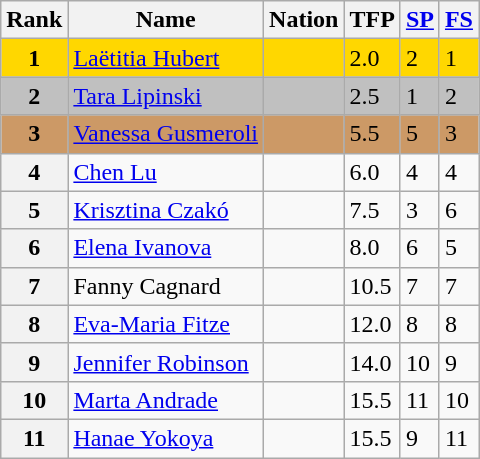<table class="wikitable">
<tr>
<th>Rank</th>
<th>Name</th>
<th>Nation</th>
<th>TFP</th>
<th><a href='#'>SP</a></th>
<th><a href='#'>FS</a></th>
</tr>
<tr bgcolor="gold">
<td align="center"><strong>1</strong></td>
<td><a href='#'>Laëtitia Hubert</a></td>
<td></td>
<td>2.0</td>
<td>2</td>
<td>1</td>
</tr>
<tr bgcolor="silver">
<td align="center"><strong>2</strong></td>
<td><a href='#'>Tara Lipinski</a></td>
<td></td>
<td>2.5</td>
<td>1</td>
<td>2</td>
</tr>
<tr bgcolor="cc9966">
<td align="center"><strong>3</strong></td>
<td><a href='#'>Vanessa Gusmeroli</a></td>
<td></td>
<td>5.5</td>
<td>5</td>
<td>3</td>
</tr>
<tr>
<th>4</th>
<td><a href='#'>Chen Lu</a></td>
<td></td>
<td>6.0</td>
<td>4</td>
<td>4</td>
</tr>
<tr>
<th>5</th>
<td><a href='#'>Krisztina Czakó</a></td>
<td></td>
<td>7.5</td>
<td>3</td>
<td>6</td>
</tr>
<tr>
<th>6</th>
<td><a href='#'>Elena Ivanova</a></td>
<td></td>
<td>8.0</td>
<td>6</td>
<td>5</td>
</tr>
<tr>
<th>7</th>
<td>Fanny Cagnard</td>
<td></td>
<td>10.5</td>
<td>7</td>
<td>7</td>
</tr>
<tr>
<th>8</th>
<td><a href='#'>Eva-Maria Fitze</a></td>
<td></td>
<td>12.0</td>
<td>8</td>
<td>8</td>
</tr>
<tr>
<th>9</th>
<td><a href='#'>Jennifer Robinson</a></td>
<td></td>
<td>14.0</td>
<td>10</td>
<td>9</td>
</tr>
<tr>
<th>10</th>
<td><a href='#'>Marta Andrade</a></td>
<td></td>
<td>15.5</td>
<td>11</td>
<td>10</td>
</tr>
<tr>
<th>11</th>
<td><a href='#'>Hanae Yokoya</a></td>
<td></td>
<td>15.5</td>
<td>9</td>
<td>11</td>
</tr>
</table>
